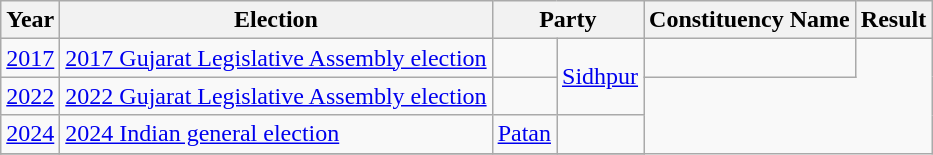<table class="wikitable">
<tr>
<th>Year</th>
<th>Election</th>
<th colspan="2">Party</th>
<th>Constituency Name</th>
<th>Result</th>
</tr>
<tr>
<td><a href='#'>2017</a></td>
<td><a href='#'>2017 Gujarat Legislative Assembly election</a></td>
<td></td>
<td rowspan=2><a href='#'>Sidhpur</a></td>
<td></td>
</tr>
<tr>
<td><a href='#'>2022</a></td>
<td><a href='#'>2022 Gujarat Legislative Assembly election</a></td>
<td></td>
</tr>
<tr>
<td><a href='#'>2024</a></td>
<td><a href='#'>2024 Indian general election</a></td>
<td><a href='#'>Patan</a></td>
<td></td>
</tr>
<tr>
</tr>
</table>
